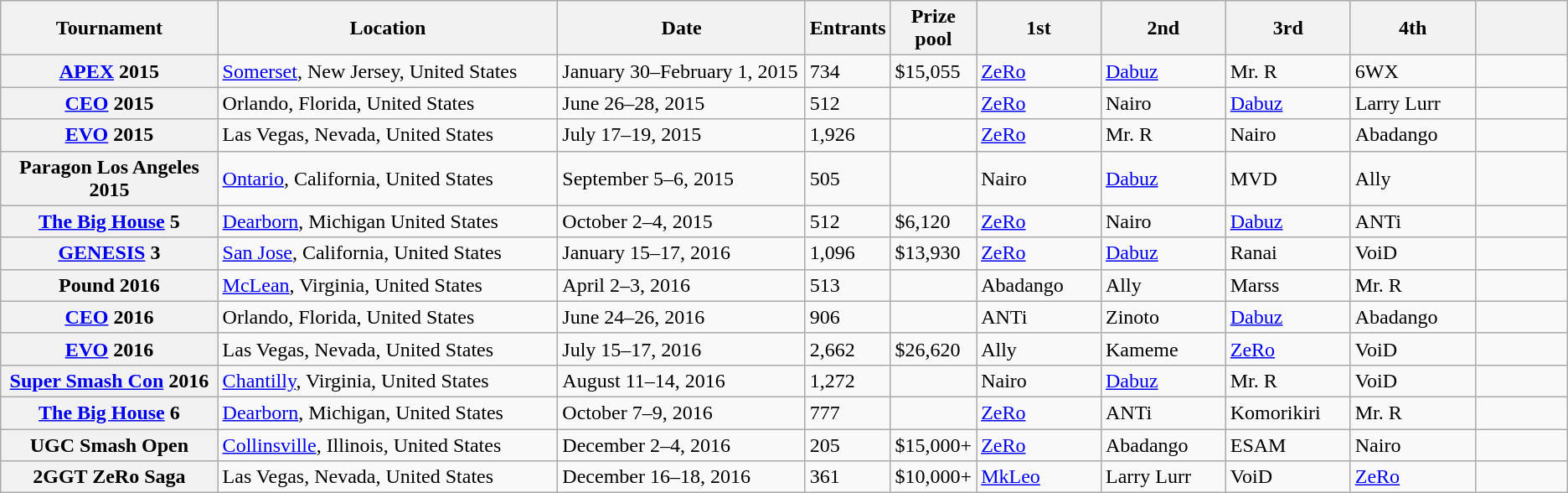<table class="wikitable sortable plainrowheaders">
<tr>
<th scope="col" style="width: 14%;">Tournament</th>
<th scope="col" style="width: 22%;">Location</th>
<th scope="col" style="width: 16%;">Date</th>
<th scope="col" style="width: 5%;">Entrants</th>
<th scope="col" style="width: 5%;">Prize pool</th>
<th scope="col" style="width: 8%;">1st</th>
<th scope="col" style="width: 8%;">2nd</th>
<th scope="col" style="width: 8%;">3rd</th>
<th scope="col" style="width: 8%;">4th</th>
<th scope="col" style="width: 6%;" class=unsortable></th>
</tr>
<tr>
<th scope="row"><a href='#'>APEX</a> 2015</th>
<td><a href='#'>Somerset</a>, New Jersey, United States</td>
<td data-sort-value="2015-02-01">January 30–February 1, 2015</td>
<td>734</td>
<td data-sort-value="15055">$15,055</td>
<td> <a href='#'>ZeRo</a></td>
<td> <a href='#'>Dabuz</a></td>
<td> Mr. R</td>
<td> 6WX</td>
<td align="center"></td>
</tr>
<tr>
<th scope="row"><a href='#'>CEO</a> 2015</th>
<td>Orlando, Florida, United States</td>
<td data-sort-value="2015-06-26">June 26–28, 2015</td>
<td>512</td>
<td></td>
<td> <a href='#'>ZeRo</a></td>
<td> Nairo</td>
<td> <a href='#'>Dabuz</a></td>
<td> Larry Lurr</td>
<td align="center"></td>
</tr>
<tr>
<th scope="row"><a href='#'>EVO</a> 2015</th>
<td>Las Vegas, Nevada, United States</td>
<td data-sort-value="2015-07-19">July 17–19, 2015</td>
<td>1,926</td>
<td></td>
<td> <a href='#'>ZeRo</a></td>
<td> Mr. R</td>
<td> Nairo</td>
<td> Abadango</td>
<td align="center"></td>
</tr>
<tr>
<th scope="row">Paragon Los Angeles 2015</th>
<td><a href='#'>Ontario</a>, California, United States</td>
<td data-sort-value="2015-09-05">September 5–6, 2015</td>
<td>505</td>
<td></td>
<td> Nairo</td>
<td> <a href='#'>Dabuz</a></td>
<td> MVD</td>
<td> Ally</td>
<td align="center"></td>
</tr>
<tr>
<th scope="row"><a href='#'>The Big House</a> 5</th>
<td><a href='#'>Dearborn</a>, Michigan United States</td>
<td data-sort-value="2015-10-02">October 2–4, 2015</td>
<td>512</td>
<td data-sort-value="6120">$6,120</td>
<td> <a href='#'>ZeRo</a></td>
<td> Nairo</td>
<td> <a href='#'>Dabuz</a></td>
<td> ANTi</td>
<td align="center"></td>
</tr>
<tr>
<th scope="row"><a href='#'>GENESIS</a> 3</th>
<td><a href='#'>San Jose</a>, California, United States</td>
<td data-sort-value="2016-01-15">January 15–17, 2016</td>
<td>1,096</td>
<td data-sort-value="13930">$13,930</td>
<td> <a href='#'>ZeRo</a></td>
<td> <a href='#'>Dabuz</a></td>
<td> Ranai</td>
<td> VoiD</td>
<td align="center"></td>
</tr>
<tr>
<th scope="row">Pound 2016</th>
<td><a href='#'>McLean</a>, Virginia, United States</td>
<td data-sort-value="2016-04-02">April 2–3, 2016</td>
<td>513</td>
<td></td>
<td> Abadango</td>
<td> Ally</td>
<td> Marss</td>
<td> Mr. R</td>
<td align="center"></td>
</tr>
<tr>
<th scope="row"><a href='#'>CEO</a> 2016</th>
<td>Orlando, Florida, United States</td>
<td data-sort-value="2016-06-24">June 24–26, 2016</td>
<td>906</td>
<td></td>
<td> ANTi</td>
<td> Zinoto</td>
<td> <a href='#'>Dabuz</a></td>
<td> Abadango</td>
<td align="center"></td>
</tr>
<tr>
<th scope="row"><a href='#'>EVO</a> 2016</th>
<td>Las Vegas, Nevada, United States</td>
<td data-sort-value="2016-07-15">July 15–17, 2016</td>
<td>2,662</td>
<td data-sort-value="26620">$26,620</td>
<td> Ally</td>
<td> Kameme</td>
<td> <a href='#'>ZeRo</a></td>
<td> VoiD</td>
<td align="center"></td>
</tr>
<tr>
<th scope="row"><a href='#'>Super Smash Con</a> 2016</th>
<td><a href='#'>Chantilly</a>, Virginia, United States</td>
<td data-sort-value="2016-08-11">August 11–14, 2016</td>
<td>1,272</td>
<td></td>
<td> Nairo</td>
<td> <a href='#'>Dabuz</a></td>
<td> Mr. R</td>
<td> VoiD</td>
<td align="center"></td>
</tr>
<tr>
<th scope="row" data-sort-value="Big House 6"><a href='#'>The Big House</a> 6</th>
<td><a href='#'>Dearborn</a>, Michigan, United States</td>
<td data-sort-value="2016-10-07">October 7–9, 2016</td>
<td>777</td>
<td></td>
<td> <a href='#'>ZeRo</a></td>
<td> ANTi</td>
<td> Komorikiri</td>
<td> Mr. R</td>
<td align="center"></td>
</tr>
<tr>
<th scope="row">UGC Smash Open</th>
<td><a href='#'>Collinsville</a>, Illinois, United States</td>
<td data-sort-value="2016-12-02">December 2–4, 2016</td>
<td>205</td>
<td data-sort-value="15000">$15,000+</td>
<td> <a href='#'>ZeRo</a></td>
<td> Abadango</td>
<td> ESAM</td>
<td> Nairo</td>
<td align="center"></td>
</tr>
<tr>
<th scope="row" data-sort-value="TwoGG ZeRo Saga">2GGT ZeRo Saga</th>
<td>Las Vegas, Nevada, United States</td>
<td data-sort-value="2016-12-16">December 16–18, 2016</td>
<td>361</td>
<td data-sort-value="10000">$10,000+</td>
<td> <a href='#'>MkLeo</a></td>
<td> Larry Lurr</td>
<td> VoiD</td>
<td> <a href='#'>ZeRo</a></td>
<td align="center"></td>
</tr>
</table>
